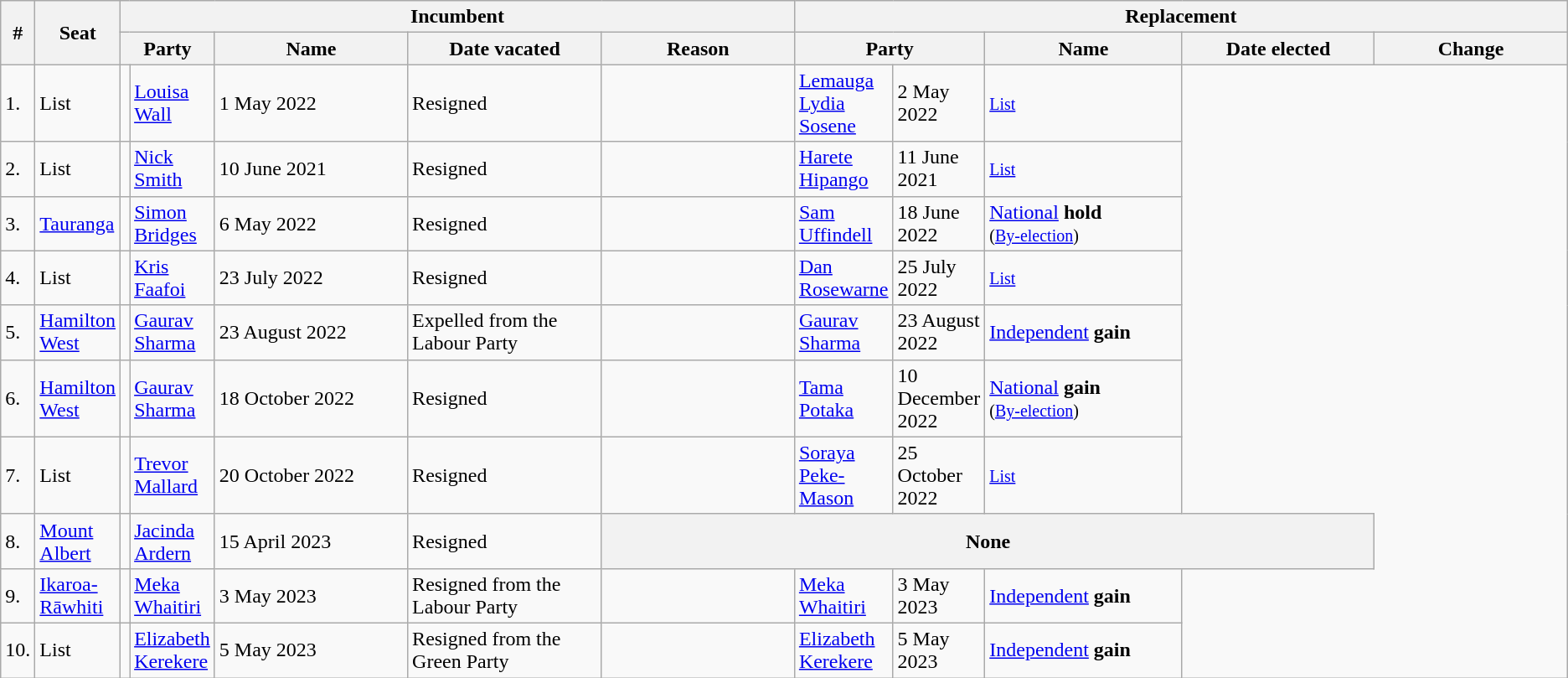<table class="wikitable">
<tr>
<th rowspan="2">#</th>
<th rowspan="2">Seat</th>
<th colspan="5">Incumbent</th>
<th colspan="5">Replacement</th>
</tr>
<tr>
<th colspan="2">Party</th>
<th style="width:10em;">Name</th>
<th style="width:10em;">Date vacated</th>
<th style="width:10em;">Reason</th>
<th colspan="2">Party</th>
<th style="width:10em;">Name</th>
<th style="width:10em;">Date elected</th>
<th style="width:10em;">Change</th>
</tr>
<tr>
<td>1.</td>
<td>List</td>
<td></td>
<td><a href='#'>Louisa Wall</a></td>
<td>1 May 2022</td>
<td>Resigned</td>
<td></td>
<td><a href='#'>Lemauga Lydia Sosene</a></td>
<td>2 May 2022</td>
<td><small><a href='#'>List</a></small></td>
</tr>
<tr>
<td>2.</td>
<td>List</td>
<td></td>
<td><a href='#'>Nick Smith</a></td>
<td>10 June 2021</td>
<td>Resigned</td>
<td></td>
<td><a href='#'>Harete Hipango</a></td>
<td>11 June 2021</td>
<td><small><a href='#'>List</a></small></td>
</tr>
<tr>
<td>3.</td>
<td><a href='#'>Tauranga</a></td>
<td></td>
<td><a href='#'>Simon Bridges</a></td>
<td>6 May 2022</td>
<td>Resigned</td>
<td></td>
<td><a href='#'>Sam Uffindell</a></td>
<td>18 June 2022</td>
<td><a href='#'>National</a> <strong>hold</strong><br><small>(<a href='#'>By-election</a>)</small></td>
</tr>
<tr>
<td>4.</td>
<td>List</td>
<td></td>
<td><a href='#'>Kris Faafoi</a></td>
<td>23 July 2022</td>
<td>Resigned</td>
<td></td>
<td><a href='#'>Dan Rosewarne</a></td>
<td>25 July 2022</td>
<td><small><a href='#'>List</a></small></td>
</tr>
<tr>
<td>5.</td>
<td><a href='#'>Hamilton West</a></td>
<td></td>
<td><a href='#'>Gaurav Sharma</a></td>
<td>23 August 2022</td>
<td>Expelled from the Labour Party</td>
<td></td>
<td><a href='#'>Gaurav Sharma</a></td>
<td>23 August 2022</td>
<td><a href='#'>Independent</a> <strong>gain</strong></td>
</tr>
<tr>
<td>6.</td>
<td><a href='#'>Hamilton West</a></td>
<td></td>
<td><a href='#'>Gaurav Sharma</a></td>
<td>18 October 2022</td>
<td>Resigned</td>
<td></td>
<td><a href='#'>Tama Potaka</a></td>
<td>10 December 2022</td>
<td><a href='#'>National</a> <strong>gain</strong><br><small>(<a href='#'>By-election</a>)</small></td>
</tr>
<tr>
<td>7.</td>
<td>List</td>
<td></td>
<td><a href='#'>Trevor Mallard</a></td>
<td>20 October 2022</td>
<td>Resigned</td>
<td></td>
<td><a href='#'>Soraya Peke-Mason</a></td>
<td>25 October 2022</td>
<td><small><a href='#'>List</a></small></td>
</tr>
<tr>
<td>8.</td>
<td><a href='#'>Mount Albert</a></td>
<td></td>
<td><a href='#'>Jacinda Ardern</a></td>
<td>15 April 2023</td>
<td>Resigned</td>
<th align=center colspan="5">None</th>
</tr>
<tr>
<td>9.</td>
<td><a href='#'>Ikaroa-Rāwhiti</a></td>
<td></td>
<td><a href='#'>Meka Whaitiri</a></td>
<td>3 May 2023</td>
<td>Resigned from the Labour Party</td>
<td></td>
<td><a href='#'>Meka Whaitiri</a></td>
<td>3 May 2023</td>
<td><a href='#'>Independent</a> <strong>gain</strong></td>
</tr>
<tr>
<td>10.</td>
<td>List</td>
<td></td>
<td><a href='#'>Elizabeth Kerekere</a></td>
<td>5 May 2023</td>
<td>Resigned from the Green Party</td>
<td></td>
<td><a href='#'>Elizabeth Kerekere</a></td>
<td>5 May 2023</td>
<td><a href='#'>Independent</a> <strong>gain</strong></td>
</tr>
</table>
